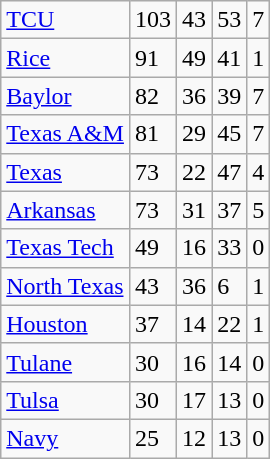<table class="wikitable sortable">
<tr>
<td><a href='#'>TCU</a></td>
<td>103</td>
<td>43</td>
<td>53</td>
<td>7</td>
</tr>
<tr>
<td><a href='#'>Rice</a></td>
<td>91</td>
<td>49</td>
<td>41</td>
<td>1</td>
</tr>
<tr>
<td><a href='#'>Baylor</a></td>
<td>82</td>
<td>36</td>
<td>39</td>
<td>7</td>
</tr>
<tr>
<td><a href='#'>Texas A&M</a></td>
<td>81</td>
<td>29</td>
<td>45</td>
<td>7</td>
</tr>
<tr>
<td><a href='#'>Texas</a></td>
<td>73</td>
<td>22</td>
<td>47</td>
<td>4</td>
</tr>
<tr>
<td><a href='#'>Arkansas</a></td>
<td>73</td>
<td>31</td>
<td>37</td>
<td>5</td>
</tr>
<tr>
<td><a href='#'>Texas Tech</a></td>
<td>49</td>
<td>16</td>
<td>33</td>
<td>0</td>
</tr>
<tr>
<td><a href='#'>North Texas</a></td>
<td>43</td>
<td>36</td>
<td>6</td>
<td>1</td>
</tr>
<tr>
<td><a href='#'>Houston</a></td>
<td>37</td>
<td>14</td>
<td>22</td>
<td>1</td>
</tr>
<tr>
<td><a href='#'>Tulane</a></td>
<td>30</td>
<td>16</td>
<td>14</td>
<td>0</td>
</tr>
<tr>
<td><a href='#'>Tulsa</a></td>
<td>30</td>
<td>17</td>
<td>13</td>
<td>0</td>
</tr>
<tr>
<td><a href='#'>Navy</a></td>
<td>25</td>
<td>12</td>
<td>13</td>
<td>0</td>
</tr>
</table>
